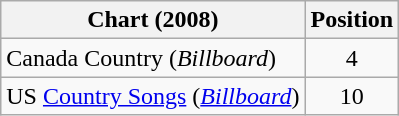<table class="wikitable">
<tr>
<th scope="col">Chart (2008)</th>
<th scope="col">Position</th>
</tr>
<tr>
<td>Canada Country (<em>Billboard</em>)</td>
<td align="center">4</td>
</tr>
<tr>
<td>US <a href='#'>Country Songs</a> (<em><a href='#'>Billboard</a></em>)</td>
<td align="center">10</td>
</tr>
</table>
